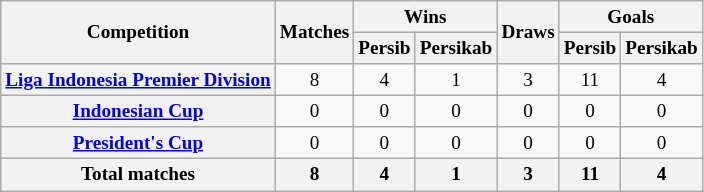<table class="wikitable" style="text-align: center; font-size: 80%">
<tr>
<th rowspan="2">Competition</th>
<th rowspan="2">Matches</th>
<th colspan="2">Wins</th>
<th rowspan="2">Draws</th>
<th colspan="2">Goals</th>
</tr>
<tr>
<th>Persib</th>
<th>Persikab</th>
<th>Persib</th>
<th>Persikab</th>
</tr>
<tr>
<th><a href='#'>Liga Indonesia Premier Division</a></th>
<td>8</td>
<td>4</td>
<td>1</td>
<td>3</td>
<td>11</td>
<td>4</td>
</tr>
<tr>
<th><a href='#'>Indonesian Cup</a></th>
<td>0</td>
<td>0</td>
<td>0</td>
<td>0</td>
<td>0</td>
<td>0</td>
</tr>
<tr>
<th><a href='#'>President's Cup</a></th>
<td>0</td>
<td>0</td>
<td>0</td>
<td>0</td>
<td>0</td>
<td>0</td>
</tr>
<tr>
<th>Total matches</th>
<th>8</th>
<th>4</th>
<th>1</th>
<th>3</th>
<th>11</th>
<th>4</th>
</tr>
</table>
